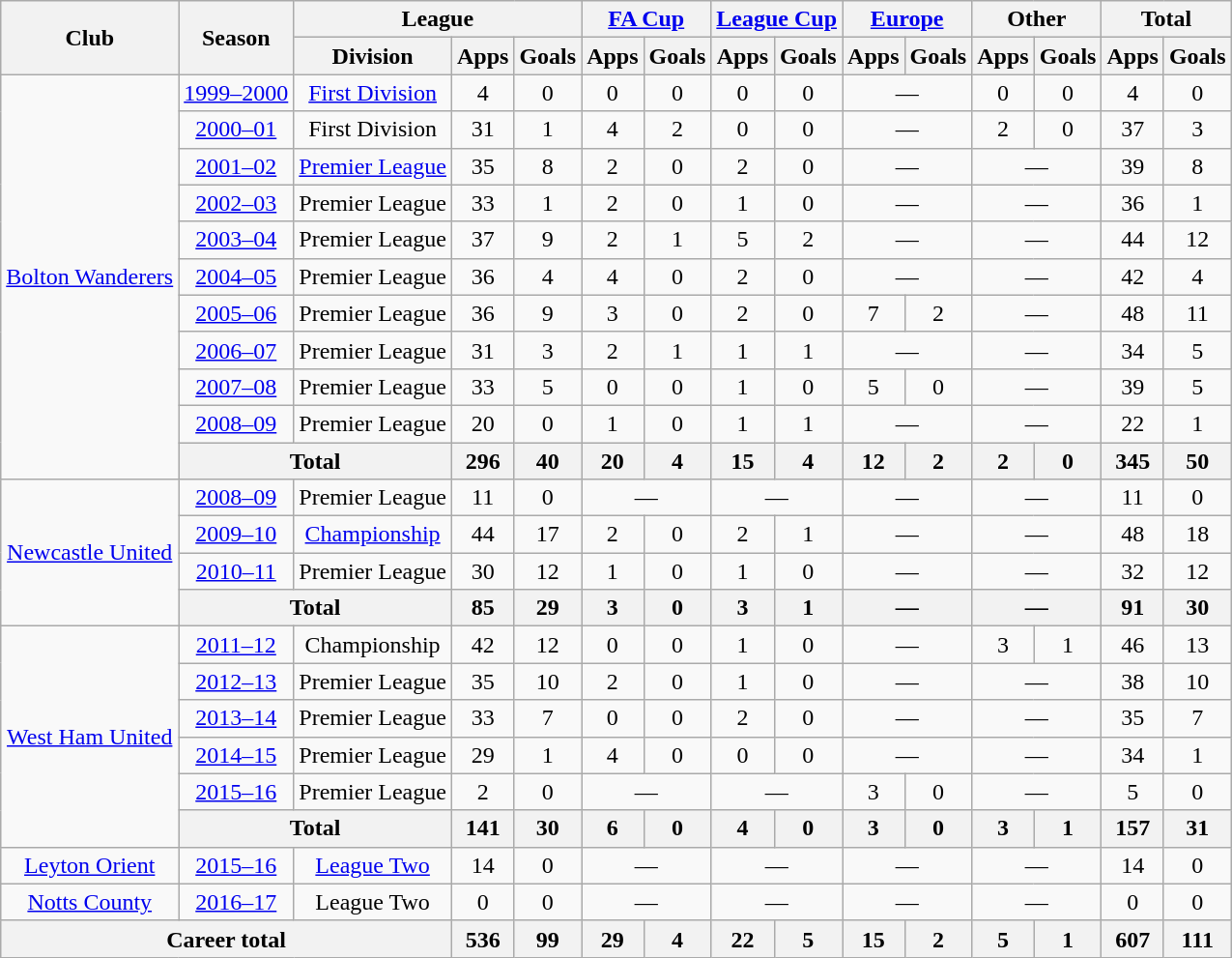<table class=wikitable style="text-align: center;">
<tr>
<th rowspan=2>Club</th>
<th rowspan=2>Season</th>
<th colspan=3>League</th>
<th colspan=2><a href='#'>FA Cup</a></th>
<th colspan=2><a href='#'>League Cup</a></th>
<th colspan=2><a href='#'>Europe</a></th>
<th colspan=2>Other</th>
<th colspan=2>Total</th>
</tr>
<tr>
<th>Division</th>
<th>Apps</th>
<th>Goals</th>
<th>Apps</th>
<th>Goals</th>
<th>Apps</th>
<th>Goals</th>
<th>Apps</th>
<th>Goals</th>
<th>Apps</th>
<th>Goals</th>
<th>Apps</th>
<th>Goals</th>
</tr>
<tr>
<td rowspan=11><a href='#'>Bolton Wanderers</a></td>
<td><a href='#'>1999–2000</a></td>
<td><a href='#'>First Division</a></td>
<td>4</td>
<td>0</td>
<td>0</td>
<td>0</td>
<td>0</td>
<td>0</td>
<td colspan=2>—</td>
<td>0</td>
<td>0</td>
<td>4</td>
<td>0</td>
</tr>
<tr>
<td><a href='#'>2000–01</a></td>
<td>First Division</td>
<td>31</td>
<td>1</td>
<td>4</td>
<td>2</td>
<td>0</td>
<td>0</td>
<td colspan=2>—</td>
<td>2</td>
<td>0</td>
<td>37</td>
<td>3</td>
</tr>
<tr>
<td><a href='#'>2001–02</a></td>
<td><a href='#'>Premier League</a></td>
<td>35</td>
<td>8</td>
<td>2</td>
<td>0</td>
<td>2</td>
<td>0</td>
<td colspan=2>—</td>
<td colspan=2>—</td>
<td>39</td>
<td>8</td>
</tr>
<tr>
<td><a href='#'>2002–03</a></td>
<td>Premier League</td>
<td>33</td>
<td>1</td>
<td>2</td>
<td>0</td>
<td>1</td>
<td>0</td>
<td colspan=2>—</td>
<td colspan=2>—</td>
<td>36</td>
<td>1</td>
</tr>
<tr>
<td><a href='#'>2003–04</a></td>
<td>Premier League</td>
<td>37</td>
<td>9</td>
<td>2</td>
<td>1</td>
<td>5</td>
<td>2</td>
<td colspan=2>—</td>
<td colspan=2>—</td>
<td>44</td>
<td>12</td>
</tr>
<tr>
<td><a href='#'>2004–05</a></td>
<td>Premier League</td>
<td>36</td>
<td>4</td>
<td>4</td>
<td>0</td>
<td>2</td>
<td>0</td>
<td colspan=2>—</td>
<td colspan=2>—</td>
<td>42</td>
<td>4</td>
</tr>
<tr>
<td><a href='#'>2005–06</a></td>
<td>Premier League</td>
<td>36</td>
<td>9</td>
<td>3</td>
<td>0</td>
<td>2</td>
<td>0</td>
<td>7</td>
<td>2</td>
<td colspan=2>—</td>
<td>48</td>
<td>11</td>
</tr>
<tr>
<td><a href='#'>2006–07</a></td>
<td>Premier League</td>
<td>31</td>
<td>3</td>
<td>2</td>
<td>1</td>
<td>1</td>
<td>1</td>
<td colspan=2>—</td>
<td colspan=2>—</td>
<td>34</td>
<td>5</td>
</tr>
<tr>
<td><a href='#'>2007–08</a></td>
<td>Premier League</td>
<td>33</td>
<td>5</td>
<td>0</td>
<td>0</td>
<td>1</td>
<td>0</td>
<td>5</td>
<td>0</td>
<td colspan=2>—</td>
<td>39</td>
<td>5</td>
</tr>
<tr>
<td><a href='#'>2008–09</a></td>
<td>Premier League</td>
<td>20</td>
<td>0</td>
<td>1</td>
<td>0</td>
<td>1</td>
<td>1</td>
<td colspan=2>—</td>
<td colspan=2>—</td>
<td>22</td>
<td>1</td>
</tr>
<tr>
<th colspan=2>Total</th>
<th>296</th>
<th>40</th>
<th>20</th>
<th>4</th>
<th>15</th>
<th>4</th>
<th>12</th>
<th>2</th>
<th>2</th>
<th>0</th>
<th>345</th>
<th>50</th>
</tr>
<tr>
<td rowspan=4><a href='#'>Newcastle United</a></td>
<td><a href='#'>2008–09</a></td>
<td>Premier League</td>
<td>11</td>
<td>0</td>
<td colspan=2>—</td>
<td colspan=2>—</td>
<td colspan=2>—</td>
<td colspan=2>—</td>
<td>11</td>
<td>0</td>
</tr>
<tr>
<td><a href='#'>2009–10</a></td>
<td><a href='#'>Championship</a></td>
<td>44</td>
<td>17</td>
<td>2</td>
<td>0</td>
<td>2</td>
<td>1</td>
<td colspan=2>—</td>
<td colspan=2>—</td>
<td>48</td>
<td>18</td>
</tr>
<tr>
<td><a href='#'>2010–11</a></td>
<td>Premier League</td>
<td>30</td>
<td>12</td>
<td>1</td>
<td>0</td>
<td>1</td>
<td>0</td>
<td colspan=2>—</td>
<td colspan=2>—</td>
<td>32</td>
<td>12</td>
</tr>
<tr>
<th colspan=2>Total</th>
<th>85</th>
<th>29</th>
<th>3</th>
<th>0</th>
<th>3</th>
<th>1</th>
<th colspan=2>—</th>
<th colspan=2>—</th>
<th>91</th>
<th>30</th>
</tr>
<tr>
<td rowspan=6><a href='#'>West Ham United</a></td>
<td><a href='#'>2011–12</a></td>
<td>Championship</td>
<td>42</td>
<td>12</td>
<td>0</td>
<td>0</td>
<td>1</td>
<td>0</td>
<td colspan=2>—</td>
<td>3</td>
<td>1</td>
<td>46</td>
<td>13</td>
</tr>
<tr>
<td><a href='#'>2012–13</a></td>
<td>Premier League</td>
<td>35</td>
<td>10</td>
<td>2</td>
<td>0</td>
<td>1</td>
<td>0</td>
<td colspan=2>—</td>
<td colspan=2>—</td>
<td>38</td>
<td>10</td>
</tr>
<tr>
<td><a href='#'>2013–14</a></td>
<td>Premier League</td>
<td>33</td>
<td>7</td>
<td>0</td>
<td>0</td>
<td>2</td>
<td>0</td>
<td colspan=2>—</td>
<td colspan=2>—</td>
<td>35</td>
<td>7</td>
</tr>
<tr>
<td><a href='#'>2014–15</a></td>
<td>Premier League</td>
<td>29</td>
<td>1</td>
<td>4</td>
<td>0</td>
<td>0</td>
<td>0</td>
<td colspan=2>—</td>
<td colspan=2>—</td>
<td>34</td>
<td>1</td>
</tr>
<tr>
<td><a href='#'>2015–16</a></td>
<td>Premier League</td>
<td>2</td>
<td>0</td>
<td colspan=2>—</td>
<td colspan=2>—</td>
<td>3</td>
<td>0</td>
<td colspan=2>—</td>
<td>5</td>
<td>0</td>
</tr>
<tr>
<th colspan=2>Total</th>
<th>141</th>
<th>30</th>
<th>6</th>
<th>0</th>
<th>4</th>
<th>0</th>
<th>3</th>
<th>0</th>
<th>3</th>
<th>1</th>
<th>157</th>
<th>31</th>
</tr>
<tr>
<td><a href='#'>Leyton Orient</a></td>
<td><a href='#'>2015–16</a></td>
<td><a href='#'>League Two</a></td>
<td>14</td>
<td>0</td>
<td colspan=2>—</td>
<td colspan=2>—</td>
<td colspan=2>—</td>
<td colspan=2>—</td>
<td>14</td>
<td>0</td>
</tr>
<tr>
<td><a href='#'>Notts County</a></td>
<td><a href='#'>2016–17</a></td>
<td>League Two</td>
<td>0</td>
<td>0</td>
<td colspan=2>—</td>
<td colspan=2>—</td>
<td colspan=2>—</td>
<td colspan=2>—</td>
<td>0</td>
<td>0</td>
</tr>
<tr>
<th colspan=3>Career total</th>
<th>536</th>
<th>99</th>
<th>29</th>
<th>4</th>
<th>22</th>
<th>5</th>
<th>15</th>
<th>2</th>
<th>5</th>
<th>1</th>
<th>607</th>
<th>111</th>
</tr>
</table>
